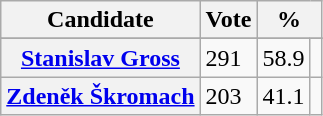<table class="wikitable">
<tr>
<th>Candidate</th>
<th>Vote</th>
<th colspan=2>%</th>
</tr>
<tr>
</tr>
<tr>
<th><a href='#'>Stanislav Gross</a></th>
<td>291</td>
<td>58.9</td>
<td></td>
</tr>
<tr>
<th><a href='#'>Zdeněk Škromach</a></th>
<td>203</td>
<td>41.1</td>
<td></td>
</tr>
</table>
